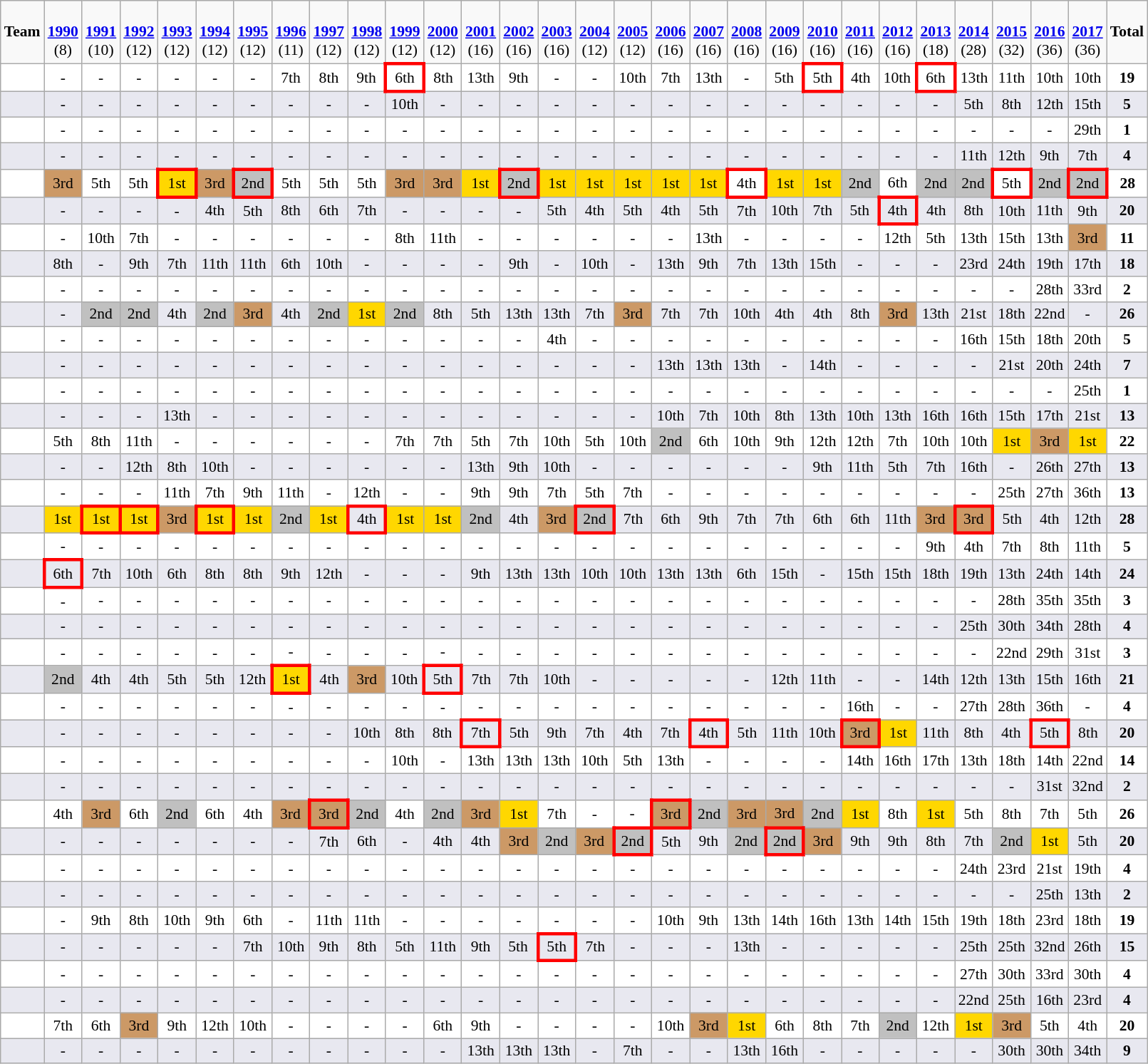<table class="wikitable shortable" style="text-align:center; font-size:90%; white-space:nowrap;">
<tr bgcolor=>
<td><strong>Team</strong></td>
<td><br><strong><a href='#'>1990</a></strong><br>(8)</td>
<td><br><strong><a href='#'>1991</a></strong><br>(10)</td>
<td><br><strong><a href='#'>1992</a></strong><br>(12)</td>
<td><br><strong><a href='#'>1993</a></strong><br>(12)</td>
<td><br><strong><a href='#'>1994</a></strong><br>(12)</td>
<td><br><strong><a href='#'>1995</a></strong><br>(12)</td>
<td><br><strong><a href='#'>1996</a></strong><br>(11)</td>
<td><br><strong><a href='#'>1997</a></strong><br>(12)</td>
<td><br><strong><a href='#'>1998</a></strong><br>(12)</td>
<td><br><strong><a href='#'>1999</a></strong><br>(12)</td>
<td><br><strong><a href='#'>2000</a></strong><br>(12)</td>
<td><br><strong><a href='#'>2001</a></strong><br>(16)</td>
<td><br><strong><a href='#'>2002</a></strong><br>(16)</td>
<td><br><strong><a href='#'>2003</a></strong><br>(16)</td>
<td><br><strong><a href='#'>2004</a></strong><br>(12)</td>
<td><br><strong><a href='#'>2005</a></strong><br>(12)</td>
<td><br><strong><a href='#'>2006</a></strong><br>(16)</td>
<td><br><strong><a href='#'>2007</a></strong><br>(16)</td>
<td><br><strong><a href='#'>2008</a></strong><br>(16)</td>
<td><br><strong><a href='#'>2009</a></strong><br>(16)</td>
<td><br><strong><a href='#'>2010</a></strong><br>(16)</td>
<td><br><strong><a href='#'>2011</a></strong><br>(16)</td>
<td><br><strong><a href='#'>2012</a></strong><br>(16)</td>
<td><br><strong><a href='#'>2013</a></strong><br>(18)</td>
<td><br><strong><a href='#'>2014</a></strong><br>(28)</td>
<td><br><strong><a href='#'>2015</a></strong><br>(32)</td>
<td><br><strong><a href='#'>2016</a></strong><br>(36)</td>
<td><br><strong><a href='#'>2017</a></strong><br>(36)</td>
<td><strong>Total</strong></td>
</tr>
<tr bgcolor= #FFFFFF>
<td align=left></td>
<td>-</td>
<td>-</td>
<td>-</td>
<td>-</td>
<td>-</td>
<td>-</td>
<td>7th</td>
<td>8th</td>
<td>9th</td>
<td style="border:3px solid red">6th</td>
<td>8th</td>
<td>13th</td>
<td>9th</td>
<td>-</td>
<td>-</td>
<td>10th</td>
<td>7th</td>
<td>13th</td>
<td>-</td>
<td>5th</td>
<td style="border:3px solid red">5th</td>
<td>4th</td>
<td>10th</td>
<td style="border:3px solid red">6th</td>
<td>13th</td>
<td>11th</td>
<td>10th</td>
<td>10th</td>
<td><strong>19</strong></td>
</tr>
<tr bgcolor= #E8E8F0>
<td align=left></td>
<td>-</td>
<td>-</td>
<td>-</td>
<td>-</td>
<td>-</td>
<td>-</td>
<td>-</td>
<td>-</td>
<td>-</td>
<td>10th</td>
<td>-</td>
<td>-</td>
<td>-</td>
<td>-</td>
<td>-</td>
<td>-</td>
<td>-</td>
<td>-</td>
<td>-</td>
<td>-</td>
<td>-</td>
<td>-</td>
<td>-</td>
<td>-</td>
<td>5th</td>
<td>8th</td>
<td>12th</td>
<td>15th</td>
<td><strong>5</strong></td>
</tr>
<tr bgcolor= #FFFFFF>
<td align=left></td>
<td>-</td>
<td>-</td>
<td>-</td>
<td>-</td>
<td>-</td>
<td>-</td>
<td>-</td>
<td>-</td>
<td>-</td>
<td>-</td>
<td>-</td>
<td>-</td>
<td>-</td>
<td>-</td>
<td>-</td>
<td>-</td>
<td>-</td>
<td>-</td>
<td>-</td>
<td>-</td>
<td>-</td>
<td>-</td>
<td>-</td>
<td>-</td>
<td>-</td>
<td>-</td>
<td>-</td>
<td>29th</td>
<td><strong>1</strong></td>
</tr>
<tr bgcolor= #E8E8F0>
<td align=left></td>
<td>-</td>
<td>-</td>
<td>-</td>
<td>-</td>
<td>-</td>
<td>-</td>
<td>-</td>
<td>-</td>
<td>-</td>
<td>-</td>
<td>-</td>
<td>-</td>
<td>-</td>
<td>-</td>
<td>-</td>
<td>-</td>
<td>-</td>
<td>-</td>
<td>-</td>
<td>-</td>
<td>-</td>
<td>-</td>
<td>-</td>
<td>-</td>
<td>11th</td>
<td>12th</td>
<td>9th</td>
<td>7th</td>
<td><strong>4</strong></td>
</tr>
<tr bgcolor= #FFFFFF>
<td align=left></td>
<td bgcolor=#CC9966>3rd</td>
<td>5th</td>
<td>5th</td>
<td style="border:3px solid red" bgcolor=gold>1st</td>
<td bgcolor=#CC9966>3rd</td>
<td style="border:3px solid red" bgcolor=silver>2nd</td>
<td>5th</td>
<td>5th</td>
<td>5th</td>
<td bgcolor=#CC9966>3rd</td>
<td bgcolor=#CC9966>3rd</td>
<td bgcolor=gold>1st</td>
<td style="border:3px solid red" bgcolor=silver>2nd</td>
<td bgcolor=gold>1st</td>
<td bgcolor=gold>1st</td>
<td bgcolor=gold>1st</td>
<td bgcolor=gold>1st</td>
<td bgcolor=gold>1st</td>
<td style="border:3px solid red">4th</td>
<td bgcolor=gold>1st</td>
<td bgcolor=gold>1st</td>
<td bgcolor=silver>2nd</td>
<td>6th</td>
<td bgcolor=silver>2nd</td>
<td bgcolor=silver>2nd</td>
<td style="border:3px solid red">5th</td>
<td bgcolor=silver>2nd</td>
<td style="border:3px solid red" bgcolor=silver>2nd</td>
<td><strong>28</strong></td>
</tr>
<tr bgcolor= #E8E8F0>
<td align=left></td>
<td>-</td>
<td>-</td>
<td>-</td>
<td>-</td>
<td>4th</td>
<td>5th</td>
<td>8th</td>
<td>6th</td>
<td>7th</td>
<td>-</td>
<td>-</td>
<td>-</td>
<td>-</td>
<td>5th</td>
<td>4th</td>
<td>5th</td>
<td>4th</td>
<td>5th</td>
<td>7th</td>
<td>10th</td>
<td>7th</td>
<td>5th</td>
<td style="border:3px solid red">4th</td>
<td>4th</td>
<td>8th</td>
<td>10th</td>
<td>11th</td>
<td>9th</td>
<td><strong>20</strong></td>
</tr>
<tr bgcolor= #FFFFFF>
<td align=left></td>
<td>-</td>
<td>10th</td>
<td>7th</td>
<td>-</td>
<td>-</td>
<td>-</td>
<td>-</td>
<td>-</td>
<td>-</td>
<td>8th</td>
<td>11th</td>
<td>-</td>
<td>-</td>
<td>-</td>
<td>-</td>
<td>-</td>
<td>-</td>
<td>13th</td>
<td>-</td>
<td>-</td>
<td>-</td>
<td>-</td>
<td>12th</td>
<td>5th</td>
<td>13th</td>
<td>15th</td>
<td>13th</td>
<td bgcolor=#CC9966>3rd</td>
<td><strong>11</strong></td>
</tr>
<tr bgcolor= #E8E8F0>
<td align=left></td>
<td>8th</td>
<td>-</td>
<td>9th</td>
<td>7th</td>
<td>11th</td>
<td>11th</td>
<td>6th</td>
<td>10th</td>
<td>-</td>
<td>-</td>
<td>-</td>
<td>-</td>
<td>9th</td>
<td>-</td>
<td>10th</td>
<td>-</td>
<td>13th</td>
<td>9th</td>
<td>7th</td>
<td>13th</td>
<td>15th</td>
<td>-</td>
<td>-</td>
<td>-</td>
<td>23rd</td>
<td>24th</td>
<td>19th</td>
<td>17th</td>
<td><strong>18</strong></td>
</tr>
<tr bgcolor= #FFFFFF>
<td align=left></td>
<td>-</td>
<td>-</td>
<td>-</td>
<td>-</td>
<td>-</td>
<td>-</td>
<td>-</td>
<td>-</td>
<td>-</td>
<td>-</td>
<td>-</td>
<td>-</td>
<td>-</td>
<td>-</td>
<td>-</td>
<td>-</td>
<td>-</td>
<td>-</td>
<td>-</td>
<td>-</td>
<td>-</td>
<td>-</td>
<td>-</td>
<td>-</td>
<td>-</td>
<td>-</td>
<td>28th</td>
<td>33rd</td>
<td><strong>2</strong></td>
</tr>
<tr bgcolor= #E8E8F0>
<td align=left></td>
<td>-</td>
<td bgcolor=silver>2nd</td>
<td bgcolor=silver>2nd</td>
<td>4th</td>
<td bgcolor=silver>2nd</td>
<td bgcolor=#CC9966>3rd</td>
<td>4th</td>
<td bgcolor=silver>2nd</td>
<td bgcolor=gold>1st</td>
<td bgcolor=silver>2nd</td>
<td>8th</td>
<td>5th</td>
<td>13th</td>
<td>13th</td>
<td>7th</td>
<td bgcolor=#CC9966>3rd</td>
<td>7th</td>
<td>7th</td>
<td>10th</td>
<td>4th</td>
<td>4th</td>
<td>8th</td>
<td bgcolor=#CC9966>3rd</td>
<td>13th</td>
<td>21st</td>
<td>18th</td>
<td>22nd</td>
<td>-</td>
<td><strong>26</strong></td>
</tr>
<tr bgcolor= #FFFFFF>
<td align=left></td>
<td>-</td>
<td>-</td>
<td>-</td>
<td>-</td>
<td>-</td>
<td>-</td>
<td>-</td>
<td>-</td>
<td>-</td>
<td>-</td>
<td>-</td>
<td>-</td>
<td>-</td>
<td>4th</td>
<td>-</td>
<td>-</td>
<td>-</td>
<td>-</td>
<td>-</td>
<td>-</td>
<td>-</td>
<td>-</td>
<td>-</td>
<td>-</td>
<td>16th</td>
<td>15th</td>
<td>18th</td>
<td>20th</td>
<td><strong>5</strong></td>
</tr>
<tr bgcolor= #E8E8F0>
<td align=left></td>
<td>-</td>
<td>-</td>
<td>-</td>
<td>-</td>
<td>-</td>
<td>-</td>
<td>-</td>
<td>-</td>
<td>-</td>
<td>-</td>
<td>-</td>
<td>-</td>
<td>-</td>
<td>-</td>
<td>-</td>
<td>-</td>
<td>13th</td>
<td>13th</td>
<td>13th</td>
<td>-</td>
<td>14th</td>
<td>-</td>
<td>-</td>
<td>-</td>
<td>-</td>
<td>21st</td>
<td>20th</td>
<td>24th</td>
<td><strong>7</strong></td>
</tr>
<tr bgcolor= #FFFFFF>
<td align=left></td>
<td>-</td>
<td>-</td>
<td>-</td>
<td>-</td>
<td>-</td>
<td>-</td>
<td>-</td>
<td>-</td>
<td>-</td>
<td>-</td>
<td>-</td>
<td>-</td>
<td>-</td>
<td>-</td>
<td>-</td>
<td>-</td>
<td>-</td>
<td>-</td>
<td>-</td>
<td>-</td>
<td>-</td>
<td>-</td>
<td>-</td>
<td>-</td>
<td>-</td>
<td>-</td>
<td>-</td>
<td>25th</td>
<td><strong>1</strong></td>
</tr>
<tr bgcolor= #E8E8F0>
<td align=left></td>
<td>-</td>
<td>-</td>
<td>-</td>
<td>13th</td>
<td>-</td>
<td>-</td>
<td>-</td>
<td>-</td>
<td>-</td>
<td>-</td>
<td>-</td>
<td>-</td>
<td>-</td>
<td>-</td>
<td>-</td>
<td>-</td>
<td>10th</td>
<td>7th</td>
<td>10th</td>
<td>8th</td>
<td>13th</td>
<td>10th</td>
<td>13th</td>
<td>16th</td>
<td>16th</td>
<td>15th</td>
<td>17th</td>
<td>21st</td>
<td><strong>13</strong></td>
</tr>
<tr bgcolor= #FFFFFF>
<td align=left></td>
<td>5th</td>
<td>8th</td>
<td>11th</td>
<td>-</td>
<td>-</td>
<td>-</td>
<td>-</td>
<td>-</td>
<td>-</td>
<td>7th</td>
<td>7th</td>
<td>5th</td>
<td>7th</td>
<td>10th</td>
<td>5th</td>
<td>10th</td>
<td bgcolor=silver>2nd</td>
<td>6th</td>
<td>10th</td>
<td>9th</td>
<td>12th</td>
<td>12th</td>
<td>7th</td>
<td>10th</td>
<td>10th</td>
<td bgcolor=gold>1st</td>
<td bgcolor=#CC9966>3rd</td>
<td bgcolor=gold>1st</td>
<td><strong>22</strong></td>
</tr>
<tr bgcolor= #E8E8F0>
<td align=left></td>
<td>-</td>
<td>-</td>
<td>12th</td>
<td>8th</td>
<td>10th</td>
<td>-</td>
<td>-</td>
<td>-</td>
<td>-</td>
<td>-</td>
<td>-</td>
<td>13th</td>
<td>9th</td>
<td>10th</td>
<td>-</td>
<td>-</td>
<td>-</td>
<td>-</td>
<td>-</td>
<td>-</td>
<td>9th</td>
<td>11th</td>
<td>5th</td>
<td>7th</td>
<td>16th</td>
<td>-</td>
<td>26th</td>
<td>27th</td>
<td><strong>13</strong></td>
</tr>
<tr bgcolor= #FFFFFF>
<td align=left></td>
<td>-</td>
<td>-</td>
<td>-</td>
<td>11th</td>
<td>7th</td>
<td>9th</td>
<td>11th</td>
<td>-</td>
<td>12th</td>
<td>-</td>
<td>-</td>
<td>9th</td>
<td>9th</td>
<td>7th</td>
<td>5th</td>
<td>7th</td>
<td>-</td>
<td>-</td>
<td>-</td>
<td>-</td>
<td>-</td>
<td>-</td>
<td>-</td>
<td>-</td>
<td>-</td>
<td>25th</td>
<td>27th</td>
<td>36th</td>
<td><strong>13</strong></td>
</tr>
<tr bgcolor= #E8E8F0>
<td align=left></td>
<td bgcolor=gold>1st</td>
<td style="border:3px solid red" bgcolor=gold>1st</td>
<td style="border:3px solid red" bgcolor=gold>1st</td>
<td bgcolor=#CC9966>3rd</td>
<td style="border:3px solid red" bgcolor=gold>1st</td>
<td bgcolor=gold>1st</td>
<td bgcolor=silver>2nd</td>
<td bgcolor=gold>1st</td>
<td style="border:3px solid red">4th</td>
<td bgcolor=gold>1st</td>
<td bgcolor=gold>1st</td>
<td bgcolor=silver>2nd</td>
<td>4th</td>
<td bgcolor=#CC9966>3rd</td>
<td style="border:3px solid red" bgcolor=silver>2nd</td>
<td>7th</td>
<td>6th</td>
<td>9th</td>
<td>7th</td>
<td>7th</td>
<td>6th</td>
<td>6th</td>
<td>11th</td>
<td bgcolor=#CC9966>3rd</td>
<td style="border:3px solid red" bgcolor=#CC9966>3rd</td>
<td>5th</td>
<td>4th</td>
<td>12th</td>
<td><strong>28</strong></td>
</tr>
<tr bgcolor= #FFFFFF>
<td align=left></td>
<td>-</td>
<td>-</td>
<td>-</td>
<td>-</td>
<td>-</td>
<td>-</td>
<td>-</td>
<td>-</td>
<td>-</td>
<td>-</td>
<td>-</td>
<td>-</td>
<td>-</td>
<td>-</td>
<td>-</td>
<td>-</td>
<td>-</td>
<td>-</td>
<td>-</td>
<td>-</td>
<td>-</td>
<td>-</td>
<td>-</td>
<td>9th</td>
<td>4th</td>
<td>7th</td>
<td>8th</td>
<td>11th</td>
<td><strong>5</strong></td>
</tr>
<tr bgcolor= #E8E8F0>
<td align=left></td>
<td style="border:3px solid red">6th</td>
<td>7th</td>
<td>10th</td>
<td>6th</td>
<td>8th</td>
<td>8th</td>
<td>9th</td>
<td>12th</td>
<td>-</td>
<td>-</td>
<td>-</td>
<td>9th</td>
<td>13th</td>
<td>13th</td>
<td>10th</td>
<td>10th</td>
<td>13th</td>
<td>13th</td>
<td>6th</td>
<td>15th</td>
<td>-</td>
<td>15th</td>
<td>15th</td>
<td>18th</td>
<td>19th</td>
<td>13th</td>
<td>24th</td>
<td>14th</td>
<td><strong>24</strong></td>
</tr>
<tr bgcolor= #FFFFFF>
<td align=left></td>
<td>-</td>
<td>-</td>
<td>-</td>
<td>-</td>
<td>-</td>
<td>-</td>
<td>-</td>
<td>-</td>
<td>-</td>
<td>-</td>
<td>-</td>
<td>-</td>
<td>-</td>
<td>-</td>
<td>-</td>
<td>-</td>
<td>-</td>
<td>-</td>
<td>-</td>
<td>-</td>
<td>-</td>
<td>-</td>
<td>-</td>
<td>-</td>
<td>-</td>
<td>28th</td>
<td>35th</td>
<td>35th</td>
<td><strong>3</strong></td>
</tr>
<tr bgcolor= #E8E8F0>
<td align=left></td>
<td>-</td>
<td>-</td>
<td>-</td>
<td>-</td>
<td>-</td>
<td>-</td>
<td>-</td>
<td>-</td>
<td>-</td>
<td>-</td>
<td>-</td>
<td>-</td>
<td>-</td>
<td>-</td>
<td>-</td>
<td>-</td>
<td>-</td>
<td>-</td>
<td>-</td>
<td>-</td>
<td>-</td>
<td>-</td>
<td>-</td>
<td>-</td>
<td>25th</td>
<td>30th</td>
<td>34th</td>
<td>28th</td>
<td><strong>4</strong></td>
</tr>
<tr bgcolor= #FFFFFF>
<td align=left></td>
<td>-</td>
<td>-</td>
<td>-</td>
<td>-</td>
<td>-</td>
<td>-</td>
<td>-</td>
<td>-</td>
<td>-</td>
<td>-</td>
<td>-</td>
<td>-</td>
<td>-</td>
<td>-</td>
<td>-</td>
<td>-</td>
<td>-</td>
<td>-</td>
<td>-</td>
<td>-</td>
<td>-</td>
<td>-</td>
<td>-</td>
<td>-</td>
<td>-</td>
<td>22nd</td>
<td>29th</td>
<td>31st</td>
<td><strong>3</strong></td>
</tr>
<tr bgcolor= #E8E8F0>
<td align=left></td>
<td bgcolor=silver>2nd</td>
<td>4th</td>
<td>4th</td>
<td>5th</td>
<td>5th</td>
<td>12th</td>
<td style="border:3px solid red" bgcolor=gold>1st</td>
<td>4th</td>
<td bgcolor=#CC9966>3rd</td>
<td>10th</td>
<td style="border:3px solid red">5th</td>
<td>7th</td>
<td>7th</td>
<td>10th</td>
<td>-</td>
<td>-</td>
<td>-</td>
<td>-</td>
<td>-</td>
<td>12th</td>
<td>11th</td>
<td>-</td>
<td>-</td>
<td>14th</td>
<td>12th</td>
<td>13th</td>
<td>15th</td>
<td>16th</td>
<td><strong>21</strong></td>
</tr>
<tr bgcolor= #FFFFFF>
<td align=left></td>
<td>-</td>
<td>-</td>
<td>-</td>
<td>-</td>
<td>-</td>
<td>-</td>
<td>-</td>
<td>-</td>
<td>-</td>
<td>-</td>
<td>-</td>
<td>-</td>
<td>-</td>
<td>-</td>
<td>-</td>
<td>-</td>
<td>-</td>
<td>-</td>
<td>-</td>
<td>-</td>
<td>-</td>
<td>16th</td>
<td>-</td>
<td>-</td>
<td>27th</td>
<td>28th</td>
<td>36th</td>
<td>-</td>
<td><strong>4</strong></td>
</tr>
<tr bgcolor= #E8E8F0>
<td align=left></td>
<td>-</td>
<td>-</td>
<td>-</td>
<td>-</td>
<td>-</td>
<td>-</td>
<td>-</td>
<td>-</td>
<td>10th</td>
<td>8th</td>
<td>8th</td>
<td style="border:3px solid red">7th</td>
<td>5th</td>
<td>9th</td>
<td>7th</td>
<td>4th</td>
<td>7th</td>
<td style="border:3px solid red">4th</td>
<td>5th</td>
<td>11th</td>
<td>10th</td>
<td style="border:3px solid red" bgcolor=#CC9966>3rd</td>
<td bgcolor=gold>1st</td>
<td>11th</td>
<td>8th</td>
<td>4th</td>
<td style="border:3px solid red">5th</td>
<td>8th</td>
<td><strong>20</strong></td>
</tr>
<tr bgcolor= #FFFFFF>
<td align=left></td>
<td>-</td>
<td>-</td>
<td>-</td>
<td>-</td>
<td>-</td>
<td>-</td>
<td>-</td>
<td>-</td>
<td>-</td>
<td>10th</td>
<td>-</td>
<td>13th</td>
<td>13th</td>
<td>13th</td>
<td>10th</td>
<td>5th</td>
<td>13th</td>
<td>-</td>
<td>-</td>
<td>-</td>
<td>-</td>
<td>14th</td>
<td>16th</td>
<td>17th</td>
<td>13th</td>
<td>18th</td>
<td>14th</td>
<td>22nd</td>
<td><strong>14</strong></td>
</tr>
<tr bgcolor= #E8E8F0>
<td align=left></td>
<td>-</td>
<td>-</td>
<td>-</td>
<td>-</td>
<td>-</td>
<td>-</td>
<td>-</td>
<td>-</td>
<td>-</td>
<td>-</td>
<td>-</td>
<td>-</td>
<td>-</td>
<td>-</td>
<td>-</td>
<td>-</td>
<td>-</td>
<td>-</td>
<td>-</td>
<td>-</td>
<td>-</td>
<td>-</td>
<td>-</td>
<td>-</td>
<td>-</td>
<td>-</td>
<td>31st</td>
<td>32nd</td>
<td><strong>2</strong></td>
</tr>
<tr bgcolor= #FFFFFF>
<td align=left></td>
<td>4th</td>
<td bgcolor=#CC9966>3rd</td>
<td>6th</td>
<td bgcolor=silver>2nd</td>
<td>6th</td>
<td>4th</td>
<td bgcolor=#CC9966>3rd</td>
<td style="border:3px solid red" bgcolor=#CC9966>3rd</td>
<td bgcolor=silver>2nd</td>
<td>4th</td>
<td bgcolor=silver>2nd</td>
<td bgcolor=#CC9966>3rd</td>
<td bgcolor=gold>1st</td>
<td>7th</td>
<td>-</td>
<td>-</td>
<td style="border:3px solid red" bgcolor=#CC9966>3rd</td>
<td bgcolor=silver>2nd</td>
<td bgcolor=#CC9966>3rd</td>
<td bgcolor=#CC9966>3rd</td>
<td bgcolor=silver>2nd</td>
<td bgcolor=gold>1st</td>
<td>8th</td>
<td bgcolor=gold>1st</td>
<td>5th</td>
<td>8th</td>
<td>7th</td>
<td>5th</td>
<td><strong>26</strong></td>
</tr>
<tr bgcolor= #E8E8F0>
<td align=left></td>
<td>-</td>
<td>-</td>
<td>-</td>
<td>-</td>
<td>-</td>
<td>-</td>
<td>-</td>
<td>7th</td>
<td>6th</td>
<td>-</td>
<td>4th</td>
<td>4th</td>
<td bgcolor=#CC9966>3rd</td>
<td bgcolor=silver>2nd</td>
<td bgcolor=#CC9966>3rd</td>
<td style="border:3px solid red" bgcolor=silver>2nd</td>
<td>5th</td>
<td>9th</td>
<td bgcolor=silver>2nd</td>
<td style="border:3px solid red" bgcolor=silver>2nd</td>
<td bgcolor=#CC9966>3rd</td>
<td>9th</td>
<td>9th</td>
<td>8th</td>
<td>7th</td>
<td bgcolor=silver>2nd</td>
<td bgcolor=gold>1st</td>
<td>5th</td>
<td><strong>20</strong></td>
</tr>
<tr bgcolor= #FFFFFF>
<td align=left></td>
<td>-</td>
<td>-</td>
<td>-</td>
<td>-</td>
<td>-</td>
<td>-</td>
<td>-</td>
<td>-</td>
<td>-</td>
<td>-</td>
<td>-</td>
<td>-</td>
<td>-</td>
<td>-</td>
<td>-</td>
<td>-</td>
<td>-</td>
<td>-</td>
<td>-</td>
<td>-</td>
<td>-</td>
<td>-</td>
<td>-</td>
<td>-</td>
<td>24th</td>
<td>23rd</td>
<td>21st</td>
<td>19th</td>
<td><strong>4</strong></td>
</tr>
<tr bgcolor= #E8E8F0>
<td align=left></td>
<td>-</td>
<td>-</td>
<td>-</td>
<td>-</td>
<td>-</td>
<td>-</td>
<td>-</td>
<td>-</td>
<td>-</td>
<td>-</td>
<td>-</td>
<td>-</td>
<td>-</td>
<td>-</td>
<td>-</td>
<td>-</td>
<td>-</td>
<td>-</td>
<td>-</td>
<td>-</td>
<td>-</td>
<td>-</td>
<td>-</td>
<td>-</td>
<td>-</td>
<td>-</td>
<td>25th</td>
<td>13th</td>
<td><strong>2</strong></td>
</tr>
<tr bgcolor= #FFFFFF>
<td align=left></td>
<td>-</td>
<td>9th</td>
<td>8th</td>
<td>10th</td>
<td>9th</td>
<td>6th</td>
<td>-</td>
<td>11th</td>
<td>11th</td>
<td>-</td>
<td>-</td>
<td>-</td>
<td>-</td>
<td>-</td>
<td>-</td>
<td>-</td>
<td>10th</td>
<td>9th</td>
<td>13th</td>
<td>14th</td>
<td>16th</td>
<td>13th</td>
<td>14th</td>
<td>15th</td>
<td>19th</td>
<td>18th</td>
<td>23rd</td>
<td>18th</td>
<td><strong>19</strong></td>
</tr>
<tr bgcolor= #E8E8F0>
<td align=left></td>
<td>-</td>
<td>-</td>
<td>-</td>
<td>-</td>
<td>-</td>
<td>7th</td>
<td>10th</td>
<td>9th</td>
<td>8th</td>
<td>5th</td>
<td>11th</td>
<td>9th</td>
<td>5th</td>
<td style="border:3px solid red">5th</td>
<td>7th</td>
<td>-</td>
<td>-</td>
<td>-</td>
<td>13th</td>
<td>-</td>
<td>-</td>
<td>-</td>
<td>-</td>
<td>-</td>
<td>25th</td>
<td>25th</td>
<td>32nd</td>
<td>26th</td>
<td><strong>15</strong></td>
</tr>
<tr bgcolor= #FFFFFF>
<td align=left></td>
<td>-</td>
<td>-</td>
<td>-</td>
<td>-</td>
<td>-</td>
<td>-</td>
<td>-</td>
<td>-</td>
<td>-</td>
<td>-</td>
<td>-</td>
<td>-</td>
<td>-</td>
<td>-</td>
<td>-</td>
<td>-</td>
<td>-</td>
<td>-</td>
<td>-</td>
<td>-</td>
<td>-</td>
<td>-</td>
<td>-</td>
<td>-</td>
<td>27th</td>
<td>30th</td>
<td>33rd</td>
<td>30th</td>
<td><strong>4</strong></td>
</tr>
<tr bgcolor= #E8E8F0>
<td align=left></td>
<td>-</td>
<td>-</td>
<td>-</td>
<td>-</td>
<td>-</td>
<td>-</td>
<td>-</td>
<td>-</td>
<td>-</td>
<td>-</td>
<td>-</td>
<td>-</td>
<td>-</td>
<td>-</td>
<td>-</td>
<td>-</td>
<td>-</td>
<td>-</td>
<td>-</td>
<td>-</td>
<td>-</td>
<td>-</td>
<td>-</td>
<td>-</td>
<td>22nd</td>
<td>25th</td>
<td>16th</td>
<td>23rd</td>
<td><strong>4</strong></td>
</tr>
<tr bgcolor= #FFFFFF>
<td align=left></td>
<td>7th</td>
<td>6th</td>
<td bgcolor=#CC9966>3rd</td>
<td>9th</td>
<td>12th</td>
<td>10th</td>
<td>-</td>
<td>-</td>
<td>-</td>
<td>-</td>
<td>6th</td>
<td>9th</td>
<td>-</td>
<td>-</td>
<td>-</td>
<td>-</td>
<td>10th</td>
<td bgcolor=#CC9966>3rd</td>
<td bgcolor=gold>1st</td>
<td>6th</td>
<td>8th</td>
<td>7th</td>
<td bgcolor=silver>2nd</td>
<td>12th</td>
<td bgcolor=gold>1st</td>
<td bgcolor=#CC9966>3rd</td>
<td>5th</td>
<td>4th</td>
<td><strong>20</strong></td>
</tr>
<tr bgcolor= #E8E8F0>
<td align=left></td>
<td>-</td>
<td>-</td>
<td>-</td>
<td>-</td>
<td>-</td>
<td>-</td>
<td>-</td>
<td>-</td>
<td>-</td>
<td>-</td>
<td>-</td>
<td>13th</td>
<td>13th</td>
<td>13th</td>
<td>-</td>
<td>7th</td>
<td>-</td>
<td>-</td>
<td>13th</td>
<td>16th</td>
<td>-</td>
<td>-</td>
<td>-</td>
<td>-</td>
<td>-</td>
<td>30th</td>
<td>30th</td>
<td>34th</td>
<td><strong>9</strong></td>
</tr>
</table>
